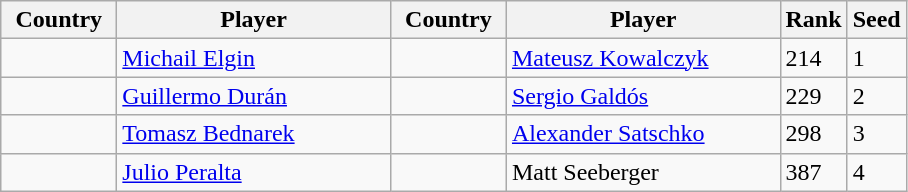<table class="sortable wikitable">
<tr>
<th width="70">Country</th>
<th width="175">Player</th>
<th width="70">Country</th>
<th width="175">Player</th>
<th>Rank</th>
<th>Seed</th>
</tr>
<tr>
<td></td>
<td><a href='#'>Michail Elgin</a></td>
<td></td>
<td><a href='#'>Mateusz Kowalczyk</a></td>
<td>214</td>
<td>1</td>
</tr>
<tr>
<td></td>
<td><a href='#'>Guillermo Durán</a></td>
<td></td>
<td><a href='#'>Sergio Galdós</a></td>
<td>229</td>
<td>2</td>
</tr>
<tr>
<td></td>
<td><a href='#'>Tomasz Bednarek</a></td>
<td></td>
<td><a href='#'>Alexander Satschko</a></td>
<td>298</td>
<td>3</td>
</tr>
<tr>
<td></td>
<td><a href='#'>Julio Peralta</a></td>
<td></td>
<td>Matt Seeberger</td>
<td>387</td>
<td>4</td>
</tr>
</table>
